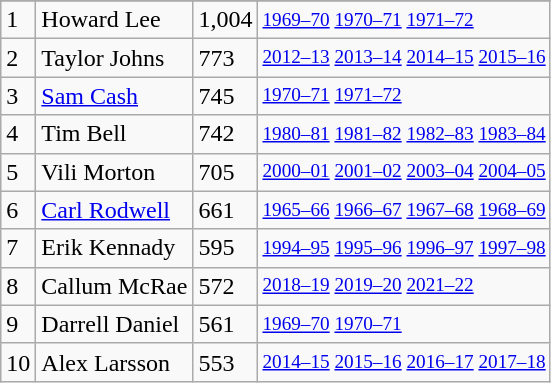<table class="wikitable">
<tr>
</tr>
<tr>
<td>1</td>
<td>Howard Lee</td>
<td>1,004</td>
<td style="font-size:80%;"><a href='#'>1969–70</a> <a href='#'>1970–71</a> <a href='#'>1971–72</a></td>
</tr>
<tr>
<td>2</td>
<td>Taylor Johns</td>
<td>773</td>
<td style="font-size:80%;"><a href='#'>2012–13</a> <a href='#'>2013–14</a> <a href='#'>2014–15</a> <a href='#'>2015–16</a></td>
</tr>
<tr>
<td>3</td>
<td><a href='#'>Sam Cash</a></td>
<td>745</td>
<td style="font-size:80%;"><a href='#'>1970–71</a> <a href='#'>1971–72</a></td>
</tr>
<tr>
<td>4</td>
<td>Tim Bell</td>
<td>742</td>
<td style="font-size:80%;"><a href='#'>1980–81</a> <a href='#'>1981–82</a> <a href='#'>1982–83</a> <a href='#'>1983–84</a></td>
</tr>
<tr>
<td>5</td>
<td>Vili Morton</td>
<td>705</td>
<td style="font-size:80%;"><a href='#'>2000–01</a> <a href='#'>2001–02</a> <a href='#'>2003–04</a> <a href='#'>2004–05</a></td>
</tr>
<tr>
<td>6</td>
<td><a href='#'>Carl Rodwell</a></td>
<td>661</td>
<td style="font-size:80%;"><a href='#'>1965–66</a> <a href='#'>1966–67</a> <a href='#'>1967–68</a> <a href='#'>1968–69</a></td>
</tr>
<tr>
<td>7</td>
<td>Erik Kennady</td>
<td>595</td>
<td style="font-size:80%;"><a href='#'>1994–95</a> <a href='#'>1995–96</a> <a href='#'>1996–97</a> <a href='#'>1997–98</a></td>
</tr>
<tr>
<td>8</td>
<td>Callum McRae</td>
<td>572</td>
<td style="font-size:80%;"><a href='#'>2018–19</a> <a href='#'>2019–20</a> <a href='#'>2021–22</a></td>
</tr>
<tr>
<td>9</td>
<td>Darrell Daniel</td>
<td>561</td>
<td style="font-size:80%;"><a href='#'>1969–70</a> <a href='#'>1970–71</a></td>
</tr>
<tr>
<td>10</td>
<td>Alex Larsson</td>
<td>553</td>
<td style="font-size:80%;"><a href='#'>2014–15</a> <a href='#'>2015–16</a> <a href='#'>2016–17</a> <a href='#'>2017–18</a></td>
</tr>
</table>
